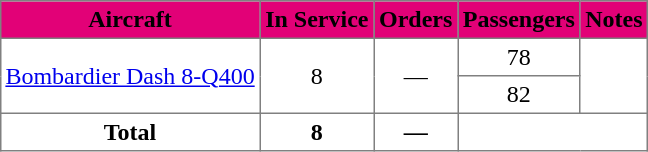<table class="toccolours" border="1" cellpadding="3" style="margin:1em auto; border-collapse:collapse; text-align:center">
<tr style="background:#e20177;">
<th><span>Aircraft</span></th>
<th><span>In Service</span></th>
<th><span>Orders</span></th>
<th><span>Passengers</span></th>
<th><span>Notes</span></th>
</tr>
<tr>
<td rowspan="2"><a href='#'>Bombardier Dash 8-Q400</a></td>
<td rowspan="2">8</td>
<td rowspan="2">—</td>
<td>78</td>
<td rowspan="2"></td>
</tr>
<tr>
<td>82</td>
</tr>
<tr>
<th>Total</th>
<th align=center>8</th>
<th align=center>—</th>
<th colspan=3></th>
</tr>
</table>
